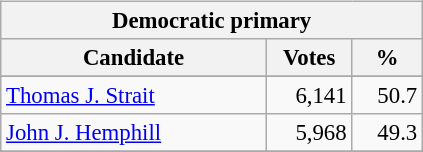<table class="wikitable" align="left" style="margin: 1em 1em 1em 0; font-size: 95%;">
<tr>
<th colspan="3">Democratic primary</th>
</tr>
<tr>
<th colspan="1" style="width: 170px">Candidate</th>
<th style="width: 50px">Votes</th>
<th style="width: 40px">%</th>
</tr>
<tr>
</tr>
<tr>
<td><a href='#'>Thomas J. Strait</a></td>
<td align="right">6,141</td>
<td align="right">50.7</td>
</tr>
<tr>
<td><a href='#'>John J. Hemphill</a></td>
<td align="right">5,968</td>
<td align="right">49.3</td>
</tr>
<tr>
</tr>
</table>
